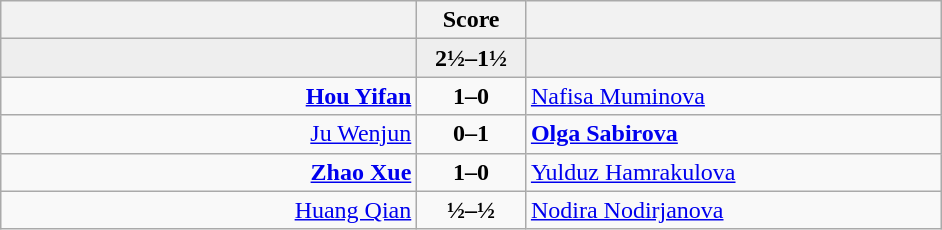<table class="wikitable" style="text-align: center;">
<tr>
<th align="right" width="270"></th>
<th width="65">Score</th>
<th align="left" width="270"></th>
</tr>
<tr style="background:#eeeeee;">
<td align=right><strong></strong></td>
<td align=center><strong>2½–1½</strong></td>
<td align=left></td>
</tr>
<tr>
<td align=right><strong><a href='#'>Hou Yifan</a></strong></td>
<td align=center><strong>1–0</strong></td>
<td align=left><a href='#'>Nafisa Muminova</a></td>
</tr>
<tr>
<td align=right><a href='#'>Ju Wenjun</a></td>
<td align=center><strong>0–1</strong></td>
<td align=left><strong><a href='#'>Olga Sabirova</a></strong></td>
</tr>
<tr>
<td align=right><strong><a href='#'>Zhao Xue</a></strong></td>
<td align=center><strong>1–0</strong></td>
<td align=left><a href='#'>Yulduz Hamrakulova</a></td>
</tr>
<tr>
<td align=right><a href='#'>Huang Qian</a></td>
<td align=center><strong>½–½</strong></td>
<td align=left><a href='#'>Nodira Nodirjanova</a></td>
</tr>
</table>
